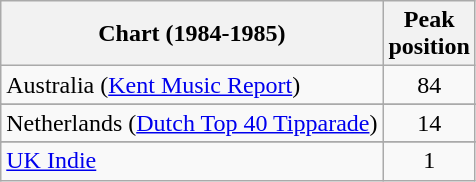<table class="wikitable sortable">
<tr>
<th>Chart (1984-1985)</th>
<th>Peak<br>position</th>
</tr>
<tr>
<td align="left">Australia (<a href='#'>Kent Music Report</a>)</td>
<td align="center">84</td>
</tr>
<tr>
</tr>
<tr>
<td>Netherlands (<a href='#'>Dutch Top 40 Tipparade</a>)</td>
<td align=center>14</td>
</tr>
<tr>
</tr>
<tr>
</tr>
<tr>
<td><a href='#'>UK Indie</a></td>
<td align="center">1</td>
</tr>
</table>
